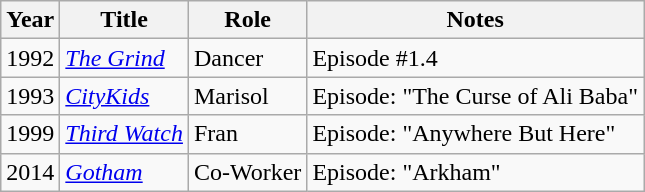<table class="wikitable sortable">
<tr>
<th>Year</th>
<th>Title</th>
<th>Role</th>
<th>Notes</th>
</tr>
<tr>
<td>1992</td>
<td><a href='#'><em>The Grind</em></a></td>
<td>Dancer</td>
<td>Episode #1.4</td>
</tr>
<tr>
<td>1993</td>
<td><em><a href='#'>CityKids</a></em></td>
<td>Marisol</td>
<td>Episode: "The Curse of Ali Baba"</td>
</tr>
<tr>
<td>1999</td>
<td><em><a href='#'>Third Watch</a></em></td>
<td>Fran</td>
<td>Episode: "Anywhere But Here"</td>
</tr>
<tr>
<td>2014</td>
<td><a href='#'><em>Gotham</em></a></td>
<td>Co-Worker</td>
<td>Episode: "Arkham"</td>
</tr>
</table>
